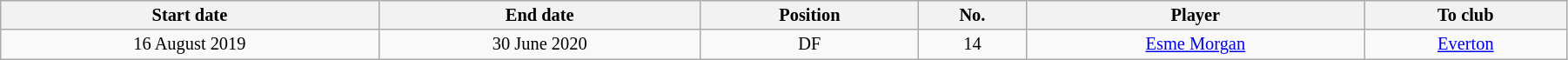<table class="wikitable sortable" style="width:95%; text-align:center; font-size:85%; text-align:centre;">
<tr>
<th>Start date</th>
<th>End date</th>
<th>Position</th>
<th>No.</th>
<th>Player</th>
<th>To club</th>
</tr>
<tr>
<td>16 August 2019</td>
<td>30 June 2020</td>
<td>DF</td>
<td>14</td>
<td> <a href='#'>Esme Morgan</a></td>
<td> <a href='#'>Everton</a></td>
</tr>
</table>
